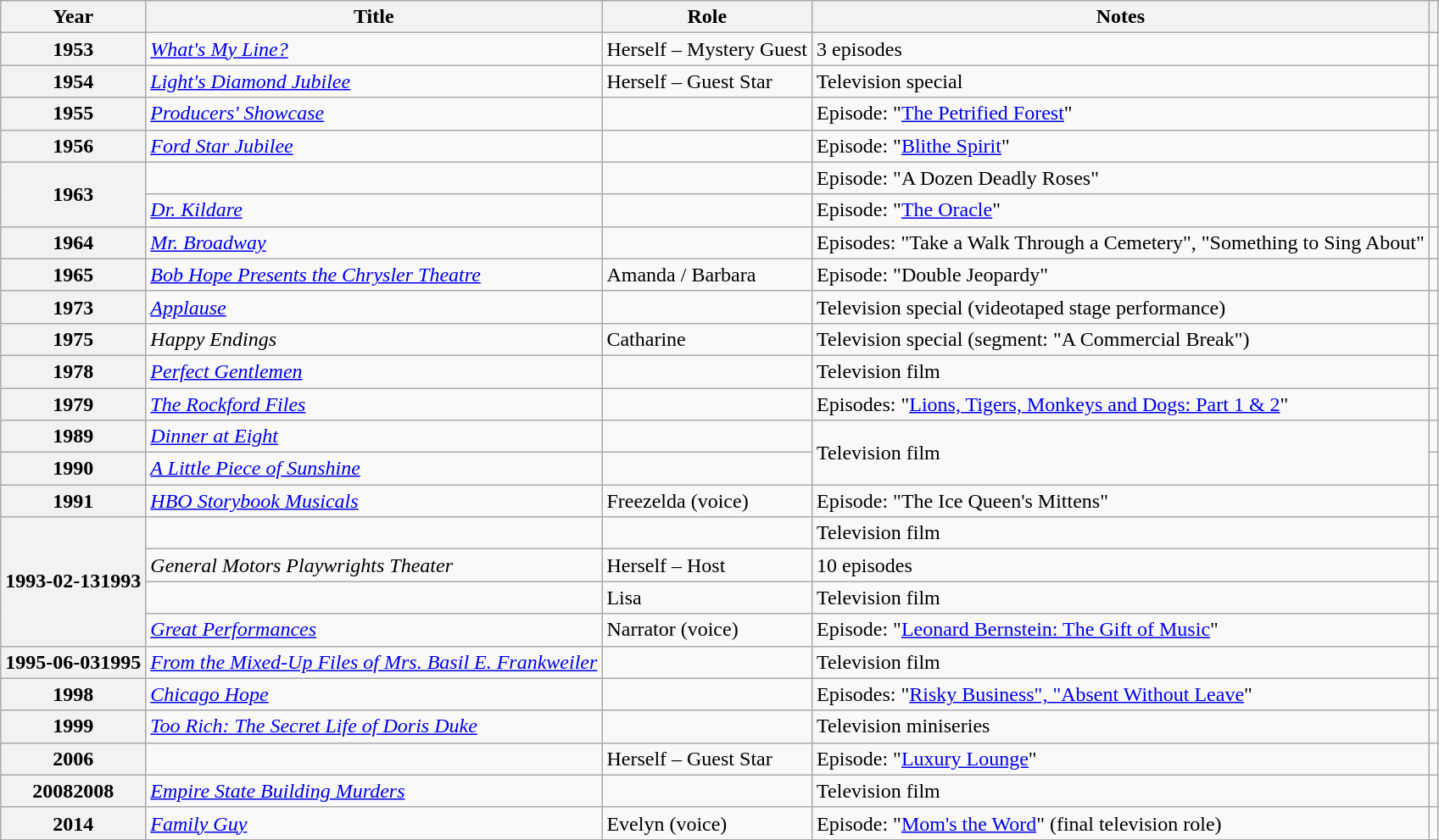<table class="wikitable plainrowheaders sortable" style="margin-right: 0;">
<tr>
<th scope="col">Year</th>
<th scope="col">Title</th>
<th scope="col">Role</th>
<th scope="col" class="unsortable">Notes</th>
<th scope="col" class="unsortable" style="text-align: center;"></th>
</tr>
<tr>
<th scope="row">1953</th>
<td><em><a href='#'>What's My Line?</a></em></td>
<td>Herself – Mystery Guest</td>
<td>3 episodes</td>
<td style="text-align: center;"></td>
</tr>
<tr>
<th scope="row">1954</th>
<td><em><a href='#'>Light's Diamond Jubilee</a></em></td>
<td>Herself – Guest Star</td>
<td>Television special</td>
<td style="text-align: center;"></td>
</tr>
<tr>
<th scope="row">1955</th>
<td><em><a href='#'>Producers' Showcase</a></em></td>
<td></td>
<td>Episode: "<a href='#'>The Petrified Forest</a>"</td>
<td style="text-align: center;"></td>
</tr>
<tr>
<th scope="row">1956</th>
<td><em><a href='#'>Ford Star Jubilee</a></em></td>
<td></td>
<td>Episode: "<a href='#'>Blithe Spirit</a>"</td>
<td style="text-align: center;"></td>
</tr>
<tr>
<th rowspan="2" scope="row">1963</th>
<td><em></em></td>
<td></td>
<td>Episode: "A Dozen Deadly Roses"</td>
<td style="text-align: center;"></td>
</tr>
<tr>
<td><em><a href='#'>Dr. Kildare</a></em></td>
<td></td>
<td>Episode: "<a href='#'>The Oracle</a>"</td>
<td style="text-align: center;"></td>
</tr>
<tr>
<th scope="row">1964</th>
<td><em><a href='#'>Mr. Broadway</a></em></td>
<td></td>
<td>Episodes: "Take a Walk Through a Cemetery", "Something to Sing About"</td>
<td style="text-align: center;"></td>
</tr>
<tr>
<th scope="row">1965</th>
<td><em><a href='#'>Bob Hope Presents the Chrysler Theatre</a></em></td>
<td>Amanda / Barbara</td>
<td>Episode: "Double Jeopardy"</td>
<td style="text-align: center;"></td>
</tr>
<tr>
<th scope="row">1973</th>
<td><em><a href='#'>Applause</a></em></td>
<td></td>
<td>Television special (videotaped stage performance)</td>
<td style="text-align: center;"></td>
</tr>
<tr>
<th scope="row">1975</th>
<td><em>Happy Endings</em></td>
<td>Catharine</td>
<td>Television special (segment: "A Commercial Break")</td>
<td style="text-align: center;"></td>
</tr>
<tr>
<th scope="row">1978</th>
<td><em><a href='#'>Perfect Gentlemen</a></em></td>
<td></td>
<td>Television film</td>
<td style="text-align: center;"></td>
</tr>
<tr>
<th scope="row">1979</th>
<td><em><a href='#'>The Rockford Files</a></em></td>
<td></td>
<td>Episodes: "<a href='#'>Lions, Tigers, Monkeys and Dogs: Part 1 & 2</a>"</td>
<td style="text-align: center;"></td>
</tr>
<tr>
<th scope="row">1989</th>
<td><em><a href='#'>Dinner at Eight</a></em></td>
<td></td>
<td rowspan="2">Television film</td>
<td style="text-align: center;"></td>
</tr>
<tr>
<th scope="row">1990</th>
<td><em><a href='#'>A Little Piece of Sunshine</a></em></td>
<td></td>
<td style="text-align: center;"></td>
</tr>
<tr>
<th scope="row">1991</th>
<td><em><a href='#'>HBO Storybook Musicals</a></em></td>
<td>Freezelda (voice)</td>
<td>Episode: "The Ice Queen's Mittens"</td>
<td style="text-align: center;"></td>
</tr>
<tr>
<th rowspan="4" scope="row"><span>1993-02-13</span>1993</th>
<td><em></em></td>
<td></td>
<td>Television film</td>
<td style="text-align: center;"></td>
</tr>
<tr>
<td><em>General Motors Playwrights Theater</em></td>
<td>Herself – Host</td>
<td>10 episodes</td>
<td style="text-align: center;"></td>
</tr>
<tr>
<td><em></em></td>
<td>Lisa</td>
<td>Television film</td>
<td style="text-align: center;"></td>
</tr>
<tr>
<td><em><a href='#'>Great Performances</a></em></td>
<td>Narrator (voice)</td>
<td>Episode: "<a href='#'>Leonard Bernstein: The Gift of Music</a>"</td>
<td style="text-align: center;"></td>
</tr>
<tr>
<th scope="row"><span>1995-06-03</span>1995</th>
<td><em><a href='#'>From the Mixed-Up Files of Mrs. Basil E. Frankweiler</a></em></td>
<td></td>
<td>Television film</td>
<td style="text-align: center;"></td>
</tr>
<tr>
<th scope="row">1998</th>
<td><em><a href='#'>Chicago Hope</a></em></td>
<td></td>
<td>Episodes: "<a href='#'>Risky Business", "Absent Without Leave</a>"</td>
<td style="text-align: center;"></td>
</tr>
<tr>
<th scope="row">1999</th>
<td><em><a href='#'>Too Rich: The Secret Life of Doris Duke</a></em></td>
<td></td>
<td>Television miniseries</td>
<td style="text-align: center;"></td>
</tr>
<tr>
<th scope="row">2006</th>
<td><em></em></td>
<td>Herself – Guest Star</td>
<td>Episode: "<a href='#'>Luxury Lounge</a>"</td>
<td style="text-align: center;"></td>
</tr>
<tr>
<th scope="row"><span>2008</span>2008</th>
<td><em><a href='#'>Empire State Building Murders</a></em></td>
<td></td>
<td>Television film</td>
<td style="text-align: center;"></td>
</tr>
<tr>
<th scope="row">2014</th>
<td><em><a href='#'>Family Guy</a></em></td>
<td>Evelyn (voice)</td>
<td>Episode: "<a href='#'>Mom's the Word</a>" (final television role)</td>
<td style="text-align: center;"></td>
</tr>
</table>
